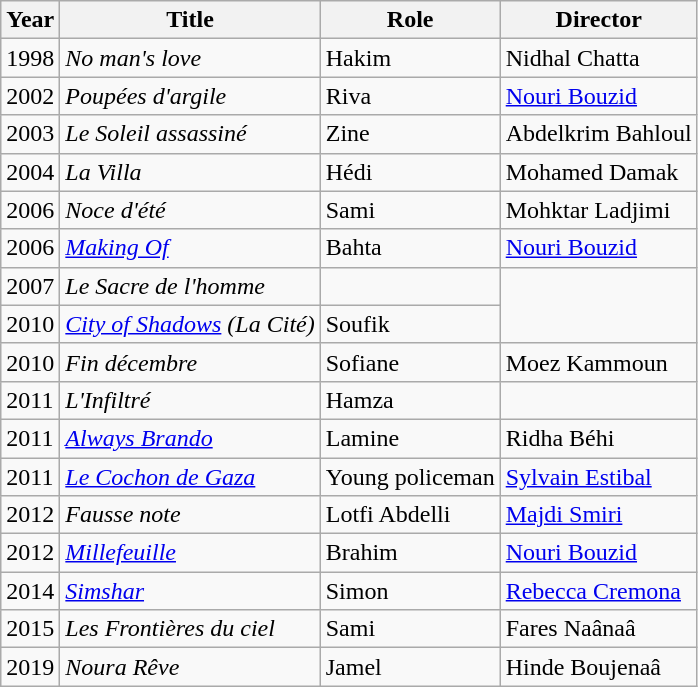<table class="wikitable">
<tr>
<th>Year</th>
<th>Title</th>
<th>Role</th>
<th>Director</th>
</tr>
<tr>
<td>1998</td>
<td><em>No man's love</em></td>
<td>Hakim</td>
<td>Nidhal Chatta</td>
</tr>
<tr>
<td>2002</td>
<td><em>Poupées d'argile</em></td>
<td>Riva</td>
<td><a href='#'>Nouri Bouzid</a></td>
</tr>
<tr>
<td>2003</td>
<td><em>Le Soleil assassiné</em></td>
<td>Zine</td>
<td>Abdelkrim Bahloul</td>
</tr>
<tr>
<td>2004</td>
<td><em>La Villa</em></td>
<td>Hédi</td>
<td>Mohamed Damak</td>
</tr>
<tr>
<td>2006</td>
<td><em>Noce d'été</em></td>
<td>Sami</td>
<td>Mohktar Ladjimi</td>
</tr>
<tr>
<td>2006</td>
<td><em><a href='#'>Making Of</a></em></td>
<td>Bahta</td>
<td><a href='#'>Nouri Bouzid</a></td>
</tr>
<tr>
<td>2007</td>
<td><em>Le Sacre de l'homme</em></td>
<td></td>
</tr>
<tr>
<td>2010</td>
<td><em><a href='#'>City of Shadows</a> (La Cité)</em></td>
<td>Soufik</td>
</tr>
<tr>
<td>2010</td>
<td><em>Fin décembre</em></td>
<td>Sofiane</td>
<td>Moez Kammoun</td>
</tr>
<tr>
<td>2011</td>
<td><em>L'Infiltré</em></td>
<td>Hamza</td>
</tr>
<tr>
<td>2011</td>
<td><em><a href='#'>Always Brando</a></em></td>
<td>Lamine</td>
<td>Ridha Béhi</td>
</tr>
<tr>
<td>2011</td>
<td><em><a href='#'>Le Cochon de Gaza</a></em></td>
<td>Young policeman</td>
<td><a href='#'>Sylvain Estibal</a></td>
</tr>
<tr>
<td>2012</td>
<td><em>Fausse note</em></td>
<td>Lotfi Abdelli</td>
<td><a href='#'>Majdi Smiri</a></td>
</tr>
<tr>
<td>2012</td>
<td><em><a href='#'>Millefeuille</a></em></td>
<td>Brahim</td>
<td><a href='#'>Nouri Bouzid</a></td>
</tr>
<tr>
<td>2014</td>
<td><em><a href='#'>Simshar</a></em></td>
<td>Simon</td>
<td><a href='#'>Rebecca Cremona</a></td>
</tr>
<tr>
<td>2015</td>
<td><em>Les Frontières du ciel</em></td>
<td>Sami</td>
<td>Fares Naânaâ</td>
</tr>
<tr>
<td>2019</td>
<td><em>Noura Rêve</em></td>
<td>Jamel</td>
<td>Hinde Boujenaâ</td>
</tr>
</table>
